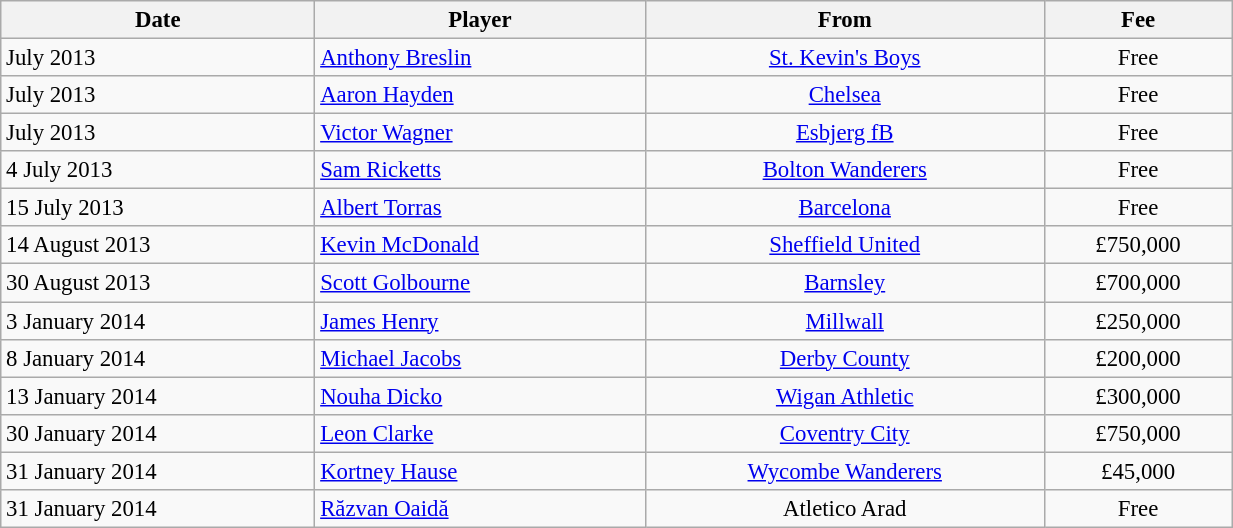<table class="wikitable" style="text-align:center; font-size:95%;width:65%; text-align:left">
<tr>
<th>Date</th>
<th>Player</th>
<th>From</th>
<th>Fee</th>
</tr>
<tr --->
<td>July 2013</td>
<td> <a href='#'>Anthony Breslin</a></td>
<td align="center"> <a href='#'>St. Kevin's Boys</a></td>
<td align="center">Free</td>
</tr>
<tr --->
<td>July 2013</td>
<td> <a href='#'>Aaron Hayden</a></td>
<td align="center"><a href='#'>Chelsea</a></td>
<td align="center">Free</td>
</tr>
<tr --->
<td>July 2013</td>
<td> <a href='#'>Victor Wagner</a></td>
<td align="center"> <a href='#'>Esbjerg fB</a></td>
<td align="center">Free</td>
</tr>
<tr --->
<td>4 July 2013</td>
<td> <a href='#'>Sam Ricketts</a></td>
<td align="center"><a href='#'>Bolton Wanderers</a></td>
<td align="center">Free</td>
</tr>
<tr --->
<td>15 July 2013</td>
<td> <a href='#'>Albert Torras</a></td>
<td align="center"> <a href='#'>Barcelona</a></td>
<td align="center">Free</td>
</tr>
<tr --->
<td>14 August 2013</td>
<td> <a href='#'>Kevin McDonald</a></td>
<td align="center"><a href='#'>Sheffield United</a></td>
<td align="center">£750,000</td>
</tr>
<tr --->
<td>30 August 2013</td>
<td> <a href='#'>Scott Golbourne</a></td>
<td align="center"><a href='#'>Barnsley</a></td>
<td align="center">£700,000</td>
</tr>
<tr --->
<td>3 January 2014</td>
<td> <a href='#'>James Henry</a></td>
<td style="text-align:center;"><a href='#'>Millwall</a></td>
<td align="center">£250,000</td>
</tr>
<tr --->
<td>8 January 2014</td>
<td> <a href='#'>Michael Jacobs</a></td>
<td style="text-align:center;"><a href='#'>Derby County</a></td>
<td align="center">£200,000</td>
</tr>
<tr --->
<td>13 January 2014</td>
<td> <a href='#'>Nouha Dicko</a></td>
<td style="text-align:center;"><a href='#'>Wigan Athletic</a></td>
<td align="center">£300,000</td>
</tr>
<tr --->
<td>30 January 2014</td>
<td> <a href='#'>Leon Clarke</a></td>
<td style="text-align:center;"><a href='#'>Coventry City</a></td>
<td align="center">£750,000</td>
</tr>
<tr --->
<td>31 January 2014</td>
<td> <a href='#'>Kortney Hause</a></td>
<td style="text-align:center;"><a href='#'>Wycombe Wanderers</a></td>
<td align="center">£45,000</td>
</tr>
<tr --->
<td>31 January 2014</td>
<td> <a href='#'>Răzvan Oaidă</a></td>
<td align="center"> Atletico Arad</td>
<td align="center">Free</td>
</tr>
</table>
